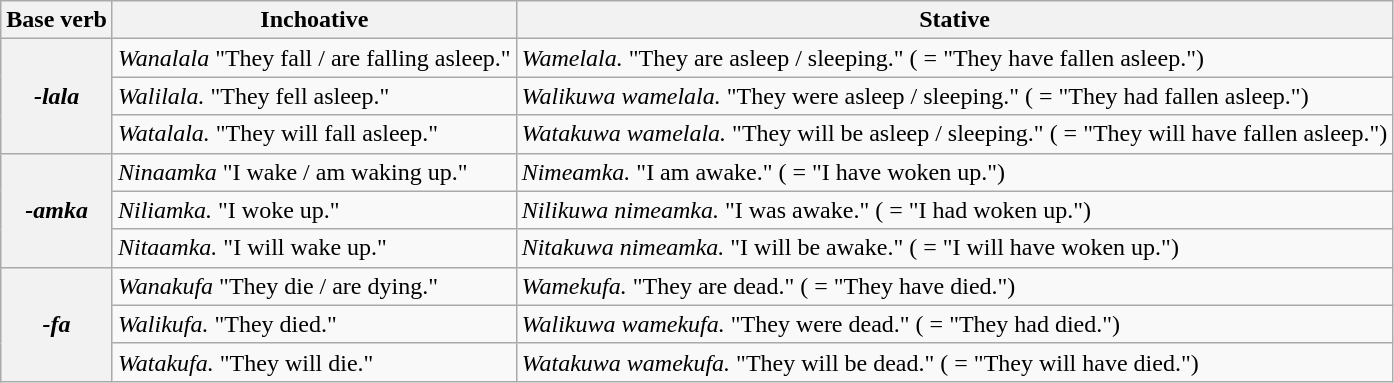<table class="wikitable">
<tr>
<th>Base verb</th>
<th>Inchoative</th>
<th>Stative</th>
</tr>
<tr>
<th rowspan="3"><em>-lala</em></th>
<td><em>Wanalala</em> "They fall / are falling asleep."</td>
<td><em>Wamelala.</em> "They are asleep / sleeping." ( = "They have fallen asleep.")</td>
</tr>
<tr>
<td><em>Walilala.</em> "They fell asleep."</td>
<td><em>Walikuwa wamelala.</em> "They were asleep / sleeping." ( = "They had fallen asleep.")</td>
</tr>
<tr>
<td><em>Watalala.</em> "They will fall asleep."</td>
<td><em>Watakuwa wamelala.</em> "They will be asleep / sleeping." ( = "They will have fallen asleep.")</td>
</tr>
<tr>
<th rowspan="3"><em>-amka</em></th>
<td><em>Ninaamka</em> "I wake / am waking up."</td>
<td><em>Nimeamka.</em> "I am awake." ( = "I have woken up.")</td>
</tr>
<tr>
<td><em>Niliamka.</em> "I woke up."</td>
<td><em>Nilikuwa nimeamka.</em> "I was awake." ( = "I had woken up.")</td>
</tr>
<tr>
<td><em>Nitaamka.</em> "I will wake up."</td>
<td><em>Nitakuwa nimeamka.</em> "I will be awake." ( = "I will have woken up.")</td>
</tr>
<tr>
<th rowspan="3"><em>-fa</em></th>
<td><em>Wanakufa</em> "They die / are dying."</td>
<td><em>Wamekufa.</em> "They are dead." ( = "They have died.")</td>
</tr>
<tr>
<td><em>Walikufa.</em> "They died."</td>
<td><em>Walikuwa wamekufa.</em> "They were dead." ( = "They had died.")</td>
</tr>
<tr>
<td><em>Watakufa.</em> "They will die."</td>
<td><em>Watakuwa wamekufa.</em> "They will be dead." ( = "They will have died.")</td>
</tr>
</table>
